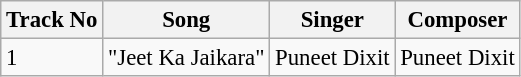<table class="wikitable tracklist" style="font-size:95%;">
<tr>
<th>Track No</th>
<th>Song</th>
<th>Singer</th>
<th>Composer</th>
</tr>
<tr>
<td>1</td>
<td>"Jeet Ka Jaikara"</td>
<td>Puneet Dixit</td>
<td>Puneet Dixit</td>
</tr>
</table>
